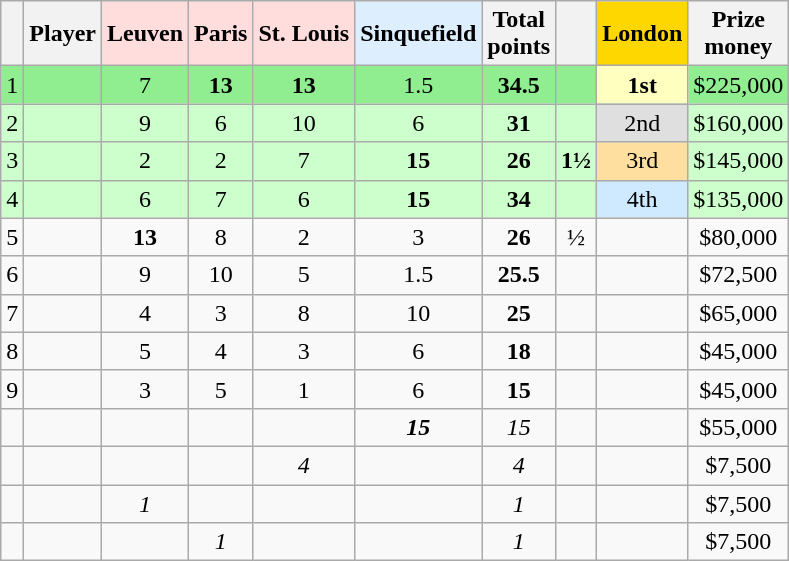<table class="wikitable sortable" style="text-align:center;">
<tr>
<th></th>
<th>Player</th>
<th style="background-color:#ffdddd">Leuven</th>
<th style="background-color:#ffdddd">Paris</th>
<th style="background-color:#ffdddd">St. Louis</th>
<th style="background-color:#ddeeff">Sinquefield</th>
<th>Total<br>points</th>
<th></th>
<th style="background-color:gold">London</th>
<th>Prize<br>money</th>
</tr>
<tr style="background-color:lightgreen">
<td>1</td>
<td align=left><strong></strong></td>
<td>7</td>
<td><strong>13</strong></td>
<td><strong>13</strong></td>
<td>1.5</td>
<td><strong>34.5</strong></td>
<td></td>
<td style="background-color:#ffffbf"><strong>1st</strong></td>
<td>$225,000</td>
</tr>
<tr style="background-color:#ccffcc">
<td>2</td>
<td align=left></td>
<td>9</td>
<td>6</td>
<td>10</td>
<td>6</td>
<td><strong>31</strong></td>
<td></td>
<td style="background-color:#dfdfdf">2nd</td>
<td>$160,000</td>
</tr>
<tr style="background-color:#ccffcc">
<td>3</td>
<td align=left></td>
<td>2</td>
<td>2</td>
<td>7</td>
<td><strong>15</strong></td>
<td><strong>26</strong></td>
<td><strong>1½</strong></td>
<td style="background-color:#ffdf9f">3rd</td>
<td>$145,000</td>
</tr>
<tr style="background-color:#ccffcc">
<td>4</td>
<td align=left></td>
<td>6</td>
<td>7</td>
<td>6</td>
<td><strong>15</strong></td>
<td><strong>34</strong></td>
<td></td>
<td style="background-color:#cfeaff">4th</td>
<td>$135,000</td>
</tr>
<tr>
<td>5</td>
<td align=left></td>
<td><strong>13</strong></td>
<td>8</td>
<td>2</td>
<td>3</td>
<td><strong>26</strong></td>
<td>½</td>
<td></td>
<td>$80,000</td>
</tr>
<tr>
<td>6</td>
<td align=left></td>
<td>9</td>
<td>10</td>
<td>5</td>
<td>1.5</td>
<td><strong>25.5</strong></td>
<td></td>
<td></td>
<td>$72,500</td>
</tr>
<tr>
<td>7</td>
<td align=left></td>
<td>4</td>
<td>3</td>
<td>8</td>
<td>10</td>
<td><strong>25</strong></td>
<td></td>
<td></td>
<td>$65,000</td>
</tr>
<tr>
<td>8</td>
<td align=left></td>
<td>5</td>
<td>4</td>
<td>3</td>
<td>6</td>
<td><strong>18</strong></td>
<td></td>
<td></td>
<td>$45,000</td>
</tr>
<tr>
<td>9</td>
<td align=left></td>
<td>3</td>
<td>5</td>
<td>1</td>
<td>6</td>
<td><strong>15</strong></td>
<td></td>
<td></td>
<td>$45,000</td>
</tr>
<tr>
<td></td>
<td align=left><em></em></td>
<td></td>
<td></td>
<td></td>
<td><strong><em>15</em></strong></td>
<td><em>15</em></td>
<td></td>
<td></td>
<td>$55,000</td>
</tr>
<tr>
<td></td>
<td align=left><em></em></td>
<td></td>
<td></td>
<td><em>4</em></td>
<td></td>
<td><em>4</em></td>
<td></td>
<td></td>
<td>$7,500</td>
</tr>
<tr>
<td></td>
<td align=left><em></em></td>
<td><em>1</em></td>
<td></td>
<td></td>
<td></td>
<td><em>1</em></td>
<td></td>
<td></td>
<td>$7,500</td>
</tr>
<tr>
<td></td>
<td align=left><em></em></td>
<td></td>
<td><em>1</em></td>
<td></td>
<td></td>
<td><em>1</em></td>
<td></td>
<td></td>
<td>$7,500</td>
</tr>
</table>
